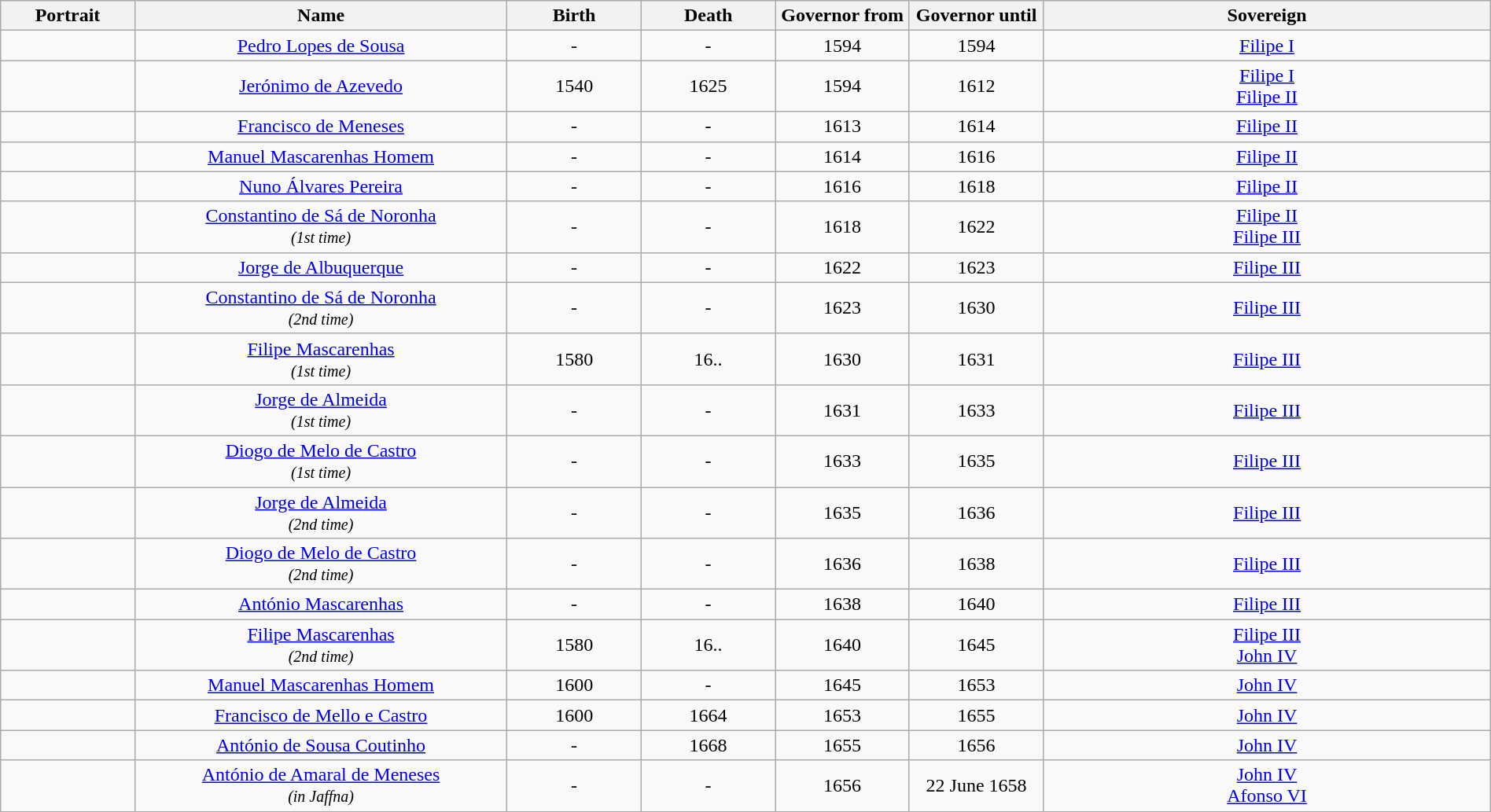<table width=100% class="wikitable">
<tr>
<th width=9%>Portrait</th>
<th width=25%>Name</th>
<th width=9%>Birth</th>
<th width=9%>Death</th>
<th width=9%>Governor from</th>
<th width=9%>Governor until</th>
<th width=30%>Sovereign</th>
</tr>
<tr>
<td></td>
<td align="center"><a href='#'>Pedro Lopes de Sousa</a></td>
<td align="center">-</td>
<td align="center">-</td>
<td align="center">1594</td>
<td align="center">1594</td>
<td align="center"><a href='#'>Filipe I</a></td>
</tr>
<tr>
<td align="center"></td>
<td align="center"><a href='#'>Jerónimo de Azevedo</a></td>
<td align="center">1540</td>
<td align="center">1625</td>
<td align="center">1594</td>
<td align="center">1612</td>
<td align="center"><a href='#'>Filipe I</a><br><a href='#'>Filipe II</a></td>
</tr>
<tr>
<td></td>
<td align="center"><a href='#'>Francisco de Meneses</a></td>
<td align="center">-</td>
<td align="center">-</td>
<td align="center">1613</td>
<td align="center">1614</td>
<td align="center"><a href='#'>Filipe II</a></td>
</tr>
<tr>
<td></td>
<td align="center"><a href='#'>Manuel Mascarenhas Homem</a></td>
<td align="center">-</td>
<td align="center">-</td>
<td align="center">1614</td>
<td align="center">1616</td>
<td align="center"><a href='#'>Filipe II</a></td>
</tr>
<tr>
<td></td>
<td align="center"><a href='#'>Nuno Álvares Pereira</a></td>
<td align="center">-</td>
<td align="center">-</td>
<td align="center">1616</td>
<td align="center">1618</td>
<td align="center"><a href='#'>Filipe II</a></td>
</tr>
<tr>
<td></td>
<td align="center"><a href='#'>Constantino de Sá de Noronha</a><br><small><em>(1st time)</em></small></td>
<td align="center">-</td>
<td align="center">-</td>
<td align="center">1618</td>
<td align="center">1622</td>
<td align="center"><a href='#'>Filipe II</a><br><a href='#'>Filipe III</a></td>
</tr>
<tr>
<td></td>
<td align="center"><a href='#'>Jorge de Albuquerque</a></td>
<td align="center">-</td>
<td align="center">-</td>
<td align="center">1622</td>
<td align="center">1623</td>
<td align="center"><a href='#'>Filipe III</a></td>
</tr>
<tr>
<td></td>
<td align="center"><a href='#'>Constantino de Sá de Noronha</a><br><small><em>(2nd time)</em></small></td>
<td align="center">-</td>
<td align="center">-</td>
<td align="center">1623</td>
<td align="center">1630</td>
<td align="center"><a href='#'>Filipe III</a></td>
</tr>
<tr>
<td></td>
<td align="center"><a href='#'>Filipe Mascarenhas</a><br><small><em>(1st time)</em></small></td>
<td align="center">1580</td>
<td align="center">16..</td>
<td align="center">1630</td>
<td align="center">1631</td>
<td align="center"><a href='#'>Filipe III</a></td>
</tr>
<tr>
<td></td>
<td align="center"><a href='#'>Jorge de Almeida</a><br><small><em>(1st time)</em></small></td>
<td align="center">-</td>
<td align="center">-</td>
<td align="center">1631</td>
<td align="center">1633</td>
<td align="center"><a href='#'>Filipe III</a></td>
</tr>
<tr>
<td></td>
<td align="center"><a href='#'>Diogo de Melo de Castro</a><br><small><em>(1st time)</em></small></td>
<td align="center">-</td>
<td align="center">-</td>
<td align="center">1633</td>
<td align="center">1635</td>
<td align="center"><a href='#'>Filipe III</a></td>
</tr>
<tr>
<td></td>
<td align="center"><a href='#'>Jorge de Almeida</a><br><small><em>(2nd time)</em></small></td>
<td align="center">-</td>
<td align="center">-</td>
<td align="center">1635</td>
<td align="center">1636</td>
<td align="center"><a href='#'>Filipe III</a></td>
</tr>
<tr>
<td></td>
<td align="center"><a href='#'>Diogo de Melo de Castro</a><br><small><em>(2nd time)</em></small></td>
<td align="center">-</td>
<td align="center">-</td>
<td align="center">1636</td>
<td align="center">1638</td>
<td align="center"><a href='#'>Filipe III</a></td>
</tr>
<tr>
<td></td>
<td align="center"><a href='#'>António Mascarenhas</a></td>
<td align="center">-</td>
<td align="center">-</td>
<td align="center">1638</td>
<td align="center">1640</td>
<td align="center"><a href='#'>Filipe III</a></td>
</tr>
<tr>
<td></td>
<td align="center"><a href='#'>Filipe Mascarenhas</a><br><small><em>(2nd time)</em></small></td>
<td align="center">1580</td>
<td align="center">16..</td>
<td align="center">1640</td>
<td align="center">1645</td>
<td align="center"><a href='#'>Filipe III</a><br><a href='#'>John IV</a></td>
</tr>
<tr>
<td align="center"></td>
<td align="center"><a href='#'>Manuel Mascarenhas Homem</a></td>
<td align="center">1600</td>
<td align="center">-</td>
<td align="center">1645</td>
<td align="center">1653</td>
<td align="center"><a href='#'>John IV</a></td>
</tr>
<tr>
<td></td>
<td align="center"><a href='#'>Francisco de Mello e Castro</a></td>
<td align="center">1600</td>
<td align="center">1664</td>
<td align="center">1653</td>
<td align="center">1655</td>
<td align="center"><a href='#'>John IV</a></td>
</tr>
<tr>
<td></td>
<td align="center"><a href='#'>António de Sousa Coutinho</a></td>
<td align="center">-</td>
<td align="center">1668</td>
<td align="center">1655</td>
<td align="center">1656</td>
<td align="center"><a href='#'>John IV</a></td>
</tr>
<tr>
<td></td>
<td align="center"><a href='#'>António de Amaral de Meneses</a><br><small><em>(in Jaffna)</em></small></td>
<td align="center">-</td>
<td align="center">-</td>
<td align="center">1656</td>
<td align="center">22 June 1658</td>
<td align="center"><a href='#'>John IV</a><br><a href='#'>Afonso VI</a></td>
</tr>
</table>
